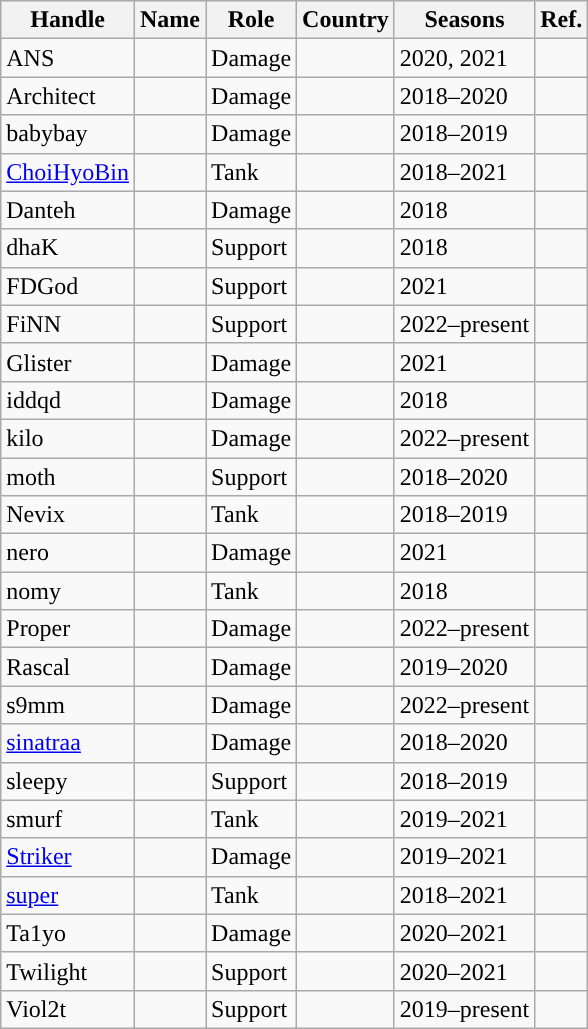<table class="wikitable sortable" style="text-align:left;">
<tr>
<th style="background-color:#">Handle</th>
<th style="background-color:#">Name</th>
<th style="background-color:#">Role</th>
<th style="background-color:#">Country</th>
<th style="background-color:#">Seasons</th>
<th style="background-color:#">Ref.</th>
</tr>
<tr>
<td>ANS</td>
<td></td>
<td>Damage</td>
<td></td>
<td>2020, 2021</td>
<td></td>
</tr>
<tr>
<td>Architect</td>
<td></td>
<td>Damage</td>
<td></td>
<td>2018–2020</td>
<td></td>
</tr>
<tr>
<td>babybay</td>
<td></td>
<td>Damage</td>
<td></td>
<td>2018–2019</td>
<td></td>
</tr>
<tr>
<td><a href='#'>ChoiHyoBin</a></td>
<td></td>
<td>Tank</td>
<td></td>
<td>2018–2021</td>
<td></td>
</tr>
<tr>
<td>Danteh</td>
<td></td>
<td>Damage</td>
<td></td>
<td>2018</td>
<td></td>
</tr>
<tr>
<td>dhaK</td>
<td></td>
<td>Support</td>
<td></td>
<td>2018</td>
<td></td>
</tr>
<tr>
<td>FDGod</td>
<td></td>
<td>Support</td>
<td></td>
<td>2021</td>
<td></td>
</tr>
<tr>
<td>FiNN</td>
<td></td>
<td>Support</td>
<td></td>
<td>2022–present</td>
<td></td>
</tr>
<tr>
<td>Glister</td>
<td></td>
<td>Damage</td>
<td></td>
<td>2021</td>
<td></td>
</tr>
<tr>
<td>iddqd</td>
<td></td>
<td>Damage</td>
<td></td>
<td>2018</td>
<td></td>
</tr>
<tr>
<td>kilo</td>
<td></td>
<td>Damage</td>
<td></td>
<td>2022–present</td>
<td></td>
</tr>
<tr>
<td>moth</td>
<td></td>
<td>Support</td>
<td></td>
<td>2018–2020</td>
<td></td>
</tr>
<tr>
<td>Nevix</td>
<td></td>
<td>Tank</td>
<td></td>
<td>2018–2019</td>
<td></td>
</tr>
<tr>
<td>nero</td>
<td></td>
<td>Damage</td>
<td></td>
<td>2021</td>
<td></td>
</tr>
<tr>
<td>nomy</td>
<td></td>
<td>Tank</td>
<td></td>
<td>2018</td>
<td></td>
</tr>
<tr>
<td>Proper</td>
<td></td>
<td>Damage</td>
<td></td>
<td>2022–present</td>
<td></td>
</tr>
<tr>
<td>Rascal</td>
<td></td>
<td>Damage</td>
<td></td>
<td>2019–2020</td>
<td></td>
</tr>
<tr>
<td>s9mm</td>
<td></td>
<td>Damage</td>
<td></td>
<td>2022–present</td>
<td></td>
</tr>
<tr>
<td><a href='#'>sinatraa</a></td>
<td></td>
<td>Damage</td>
<td></td>
<td>2018–2020</td>
<td></td>
</tr>
<tr>
<td>sleepy</td>
<td></td>
<td>Support</td>
<td></td>
<td>2018–2019</td>
<td></td>
</tr>
<tr>
<td>smurf</td>
<td></td>
<td>Tank</td>
<td></td>
<td>2019–2021</td>
<td></td>
</tr>
<tr>
<td><a href='#'>Striker</a></td>
<td></td>
<td>Damage</td>
<td></td>
<td>2019–2021</td>
<td></td>
</tr>
<tr>
<td><a href='#'>super</a></td>
<td></td>
<td>Tank</td>
<td></td>
<td>2018–2021</td>
<td></td>
</tr>
<tr>
<td>Ta1yo</td>
<td></td>
<td>Damage</td>
<td></td>
<td>2020–2021</td>
<td></td>
</tr>
<tr>
<td>Twilight</td>
<td></td>
<td>Support</td>
<td></td>
<td>2020–2021</td>
<td></td>
</tr>
<tr>
<td>Viol2t</td>
<td></td>
<td>Support</td>
<td></td>
<td>2019–present</td>
<td></td>
</tr>
</table>
